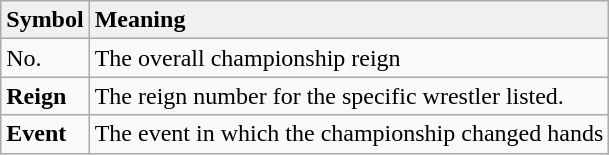<table class="wikitable">
<tr>
<td style="background: #f0f0f0;"><strong>Symbol</strong></td>
<td style="background: #f0f0f0;"><strong>Meaning</strong></td>
</tr>
<tr>
<td>No.</td>
<td>The overall championship reign</td>
</tr>
<tr>
<td><strong>Reign</strong></td>
<td>The reign number for the specific wrestler listed.</td>
</tr>
<tr>
<td><strong>Event</strong></td>
<td>The event in which the championship changed hands</td>
</tr>
</table>
